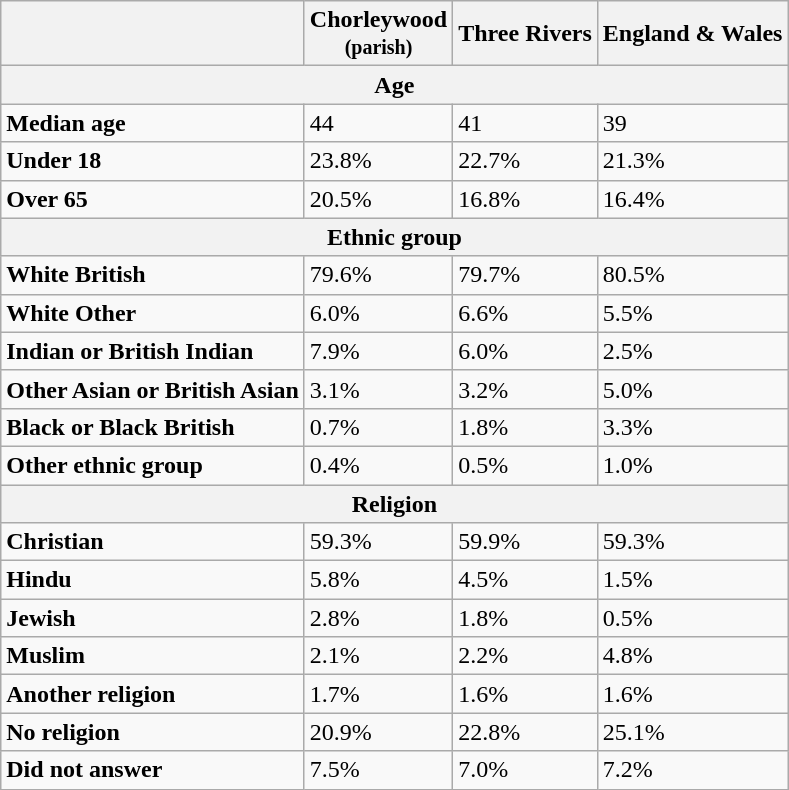<table class="wikitable">
<tr>
<th></th>
<th>Chorleywood <br> <small>(parish)</small></th>
<th>Three Rivers</th>
<th>England & Wales</th>
</tr>
<tr>
<th colspan=4>Age</th>
</tr>
<tr>
<td><strong>Median age</strong></td>
<td>44</td>
<td>41</td>
<td>39</td>
</tr>
<tr>
<td><strong>Under 18</strong></td>
<td>23.8%</td>
<td>22.7%</td>
<td>21.3%</td>
</tr>
<tr>
<td><strong>Over 65</strong></td>
<td>20.5%</td>
<td>16.8%</td>
<td>16.4%</td>
</tr>
<tr>
<th colspan=4>Ethnic group</th>
</tr>
<tr>
<td><strong>White British</strong></td>
<td>79.6%</td>
<td>79.7%</td>
<td>80.5%</td>
</tr>
<tr>
<td><strong>White Other</strong></td>
<td>6.0%</td>
<td>6.6%</td>
<td>5.5%</td>
</tr>
<tr>
<td><strong>Indian or British Indian</strong></td>
<td>7.9%</td>
<td>6.0%</td>
<td>2.5%</td>
</tr>
<tr>
<td><strong>Other Asian or British Asian</strong></td>
<td>3.1%</td>
<td>3.2%</td>
<td>5.0%</td>
</tr>
<tr>
<td><strong>Black or Black British</strong></td>
<td>0.7%</td>
<td>1.8%</td>
<td>3.3%</td>
</tr>
<tr>
<td><strong>Other ethnic group</strong></td>
<td>0.4%</td>
<td>0.5%</td>
<td>1.0%</td>
</tr>
<tr>
<th colspan=4>Religion</th>
</tr>
<tr>
<td><strong>Christian</strong></td>
<td>59.3%</td>
<td>59.9%</td>
<td>59.3%</td>
</tr>
<tr>
<td><strong>Hindu</strong></td>
<td>5.8%</td>
<td>4.5%</td>
<td>1.5%</td>
</tr>
<tr>
<td><strong>Jewish</strong></td>
<td>2.8%</td>
<td>1.8%</td>
<td>0.5%</td>
</tr>
<tr>
<td><strong>Muslim</strong></td>
<td>2.1%</td>
<td>2.2%</td>
<td>4.8%</td>
</tr>
<tr>
<td><strong>Another religion</strong></td>
<td>1.7%</td>
<td>1.6%</td>
<td>1.6%</td>
</tr>
<tr>
<td><strong>No religion</strong></td>
<td>20.9%</td>
<td>22.8%</td>
<td>25.1%</td>
</tr>
<tr>
<td><strong>Did not answer</strong></td>
<td>7.5%</td>
<td>7.0%</td>
<td>7.2%</td>
</tr>
</table>
